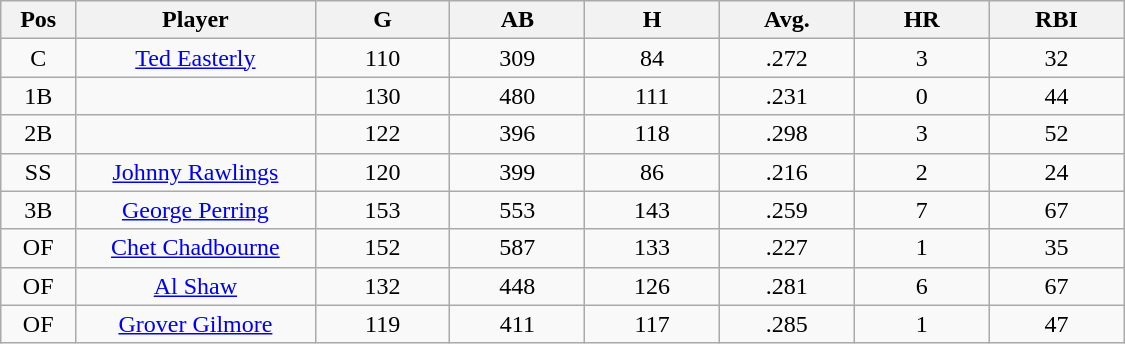<table class="wikitable sortable">
<tr>
<th bgcolor="#DDDDFF" width="5%">Pos</th>
<th bgcolor="#DDDDFF" width="16%">Player</th>
<th bgcolor="#DDDDFF" width="9%">G</th>
<th bgcolor="#DDDDFF" width="9%">AB</th>
<th bgcolor="#DDDDFF" width="9%">H</th>
<th bgcolor="#DDDDFF" width="9%">Avg.</th>
<th bgcolor="#DDDDFF" width="9%">HR</th>
<th bgcolor="#DDDDFF" width="9%">RBI</th>
</tr>
<tr align="center">
<td>C</td>
<td><a href='#'>Ted Easterly</a></td>
<td>110</td>
<td>309</td>
<td>84</td>
<td>.272</td>
<td>3</td>
<td>32</td>
</tr>
<tr align="center">
<td>1B</td>
<td></td>
<td>130</td>
<td>480</td>
<td>111</td>
<td>.231</td>
<td>0</td>
<td>44</td>
</tr>
<tr align="center">
<td>2B</td>
<td></td>
<td>122</td>
<td>396</td>
<td>118</td>
<td>.298</td>
<td>3</td>
<td>52</td>
</tr>
<tr align="center">
<td>SS</td>
<td><a href='#'>Johnny Rawlings</a></td>
<td>120</td>
<td>399</td>
<td>86</td>
<td>.216</td>
<td>2</td>
<td>24</td>
</tr>
<tr align="center">
<td>3B</td>
<td><a href='#'>George Perring</a></td>
<td>153</td>
<td>553</td>
<td>143</td>
<td>.259</td>
<td>7</td>
<td>67</td>
</tr>
<tr align="center">
<td>OF</td>
<td><a href='#'>Chet Chadbourne</a></td>
<td>152</td>
<td>587</td>
<td>133</td>
<td>.227</td>
<td>1</td>
<td>35</td>
</tr>
<tr align="center">
<td>OF</td>
<td><a href='#'>Al Shaw</a></td>
<td>132</td>
<td>448</td>
<td>126</td>
<td>.281</td>
<td>6</td>
<td>67</td>
</tr>
<tr align="center">
<td>OF</td>
<td><a href='#'>Grover Gilmore</a></td>
<td>119</td>
<td>411</td>
<td>117</td>
<td>.285</td>
<td>1</td>
<td>47</td>
</tr>
</table>
